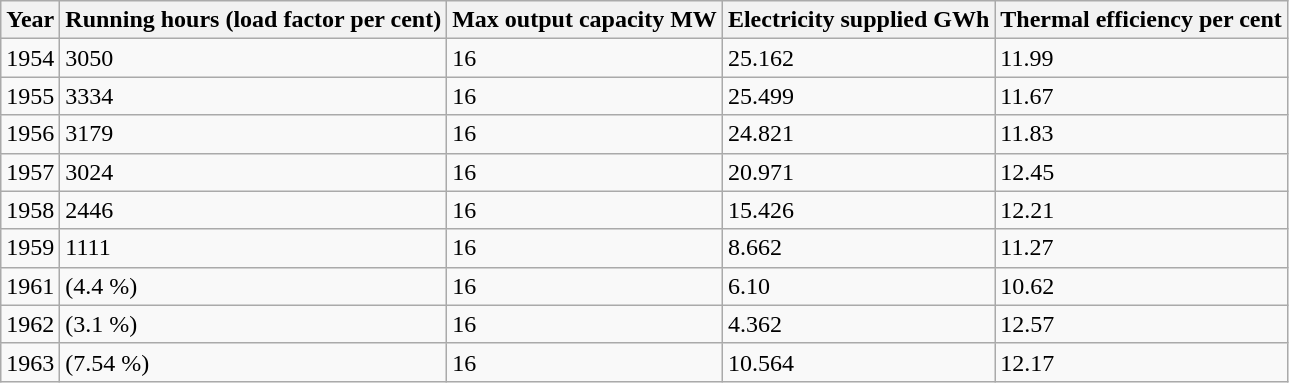<table class="wikitable">
<tr>
<th>Year</th>
<th>Running hours (load factor per cent)</th>
<th>Max output capacity  MW</th>
<th>Electricity supplied GWh</th>
<th>Thermal efficiency per cent</th>
</tr>
<tr>
<td>1954</td>
<td>3050</td>
<td>16</td>
<td>25.162</td>
<td>11.99</td>
</tr>
<tr>
<td>1955</td>
<td>3334</td>
<td>16</td>
<td>25.499</td>
<td>11.67</td>
</tr>
<tr>
<td>1956</td>
<td>3179</td>
<td>16</td>
<td>24.821</td>
<td>11.83</td>
</tr>
<tr>
<td>1957</td>
<td>3024</td>
<td>16</td>
<td>20.971</td>
<td>12.45</td>
</tr>
<tr>
<td>1958</td>
<td>2446</td>
<td>16</td>
<td>15.426</td>
<td>12.21</td>
</tr>
<tr>
<td>1959</td>
<td>1111</td>
<td>16</td>
<td>8.662</td>
<td>11.27</td>
</tr>
<tr>
<td>1961</td>
<td>(4.4 %)</td>
<td>16</td>
<td>6.10</td>
<td>10.62</td>
</tr>
<tr>
<td>1962</td>
<td>(3.1 %)</td>
<td>16</td>
<td>4.362</td>
<td>12.57</td>
</tr>
<tr>
<td>1963</td>
<td>(7.54 %)</td>
<td>16</td>
<td>10.564</td>
<td>12.17</td>
</tr>
</table>
